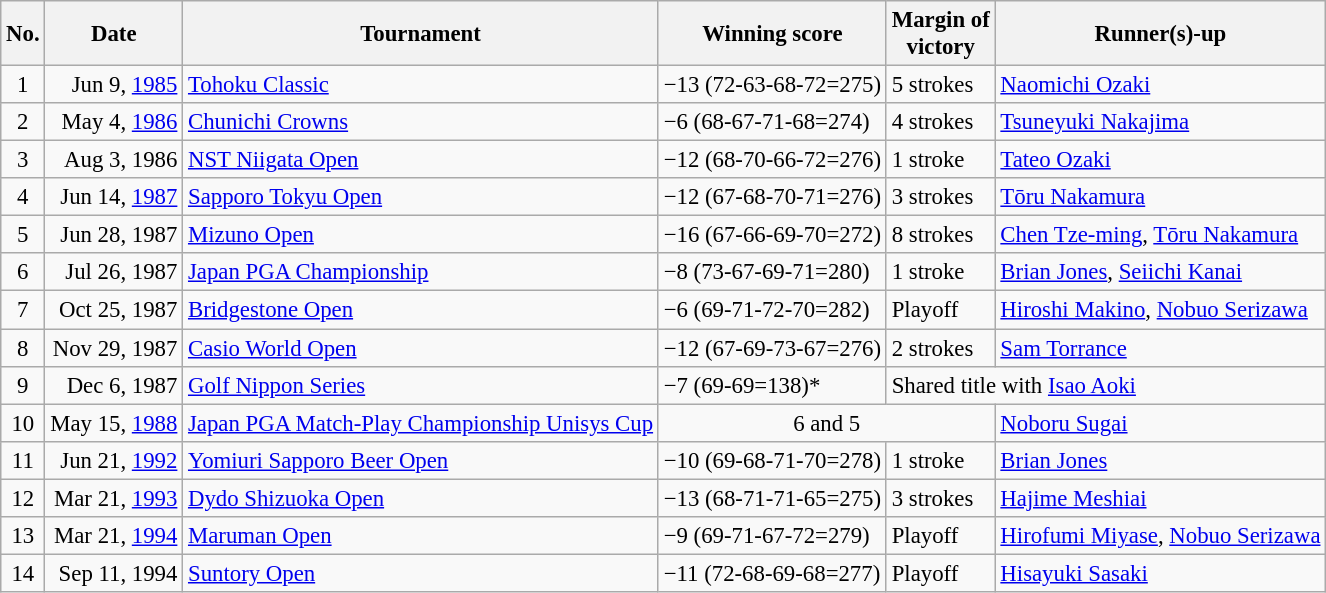<table class="wikitable" style="font-size:95%;">
<tr>
<th>No.</th>
<th>Date</th>
<th>Tournament</th>
<th>Winning score</th>
<th>Margin of<br>victory</th>
<th>Runner(s)-up</th>
</tr>
<tr>
<td align=center>1</td>
<td align=right>Jun 9, <a href='#'>1985</a></td>
<td><a href='#'>Tohoku Classic</a></td>
<td>−13 (72-63-68-72=275)</td>
<td>5 strokes</td>
<td> <a href='#'>Naomichi Ozaki</a></td>
</tr>
<tr>
<td align=center>2</td>
<td align=right>May 4, <a href='#'>1986</a></td>
<td><a href='#'>Chunichi Crowns</a></td>
<td>−6 (68-67-71-68=274)</td>
<td>4 strokes</td>
<td> <a href='#'>Tsuneyuki Nakajima</a></td>
</tr>
<tr>
<td align=center>3</td>
<td align=right>Aug 3, 1986</td>
<td><a href='#'>NST Niigata Open</a></td>
<td>−12 (68-70-66-72=276)</td>
<td>1 stroke</td>
<td> <a href='#'>Tateo Ozaki</a></td>
</tr>
<tr>
<td align=center>4</td>
<td align=right>Jun 14, <a href='#'>1987</a></td>
<td><a href='#'>Sapporo Tokyu Open</a></td>
<td>−12 (67-68-70-71=276)</td>
<td>3 strokes</td>
<td> <a href='#'>Tōru Nakamura</a></td>
</tr>
<tr>
<td align=center>5</td>
<td align=right>Jun 28, 1987</td>
<td><a href='#'>Mizuno Open</a></td>
<td>−16 (67-66-69-70=272)</td>
<td>8 strokes</td>
<td> <a href='#'>Chen Tze-ming</a>,  <a href='#'>Tōru Nakamura</a></td>
</tr>
<tr>
<td align=center>6</td>
<td align=right>Jul 26, 1987</td>
<td><a href='#'>Japan PGA Championship</a></td>
<td>−8 (73-67-69-71=280)</td>
<td>1 stroke</td>
<td> <a href='#'>Brian Jones</a>,  <a href='#'>Seiichi Kanai</a></td>
</tr>
<tr>
<td align=center>7</td>
<td align=right>Oct 25, 1987</td>
<td><a href='#'>Bridgestone Open</a></td>
<td>−6 (69-71-72-70=282)</td>
<td>Playoff</td>
<td> <a href='#'>Hiroshi Makino</a>,  <a href='#'>Nobuo Serizawa</a></td>
</tr>
<tr>
<td align=center>8</td>
<td align=right>Nov 29, 1987</td>
<td><a href='#'>Casio World Open</a></td>
<td>−12 (67-69-73-67=276)</td>
<td>2 strokes</td>
<td> <a href='#'>Sam Torrance</a></td>
</tr>
<tr>
<td align=center>9</td>
<td align=right>Dec 6, 1987</td>
<td><a href='#'>Golf Nippon Series</a></td>
<td>−7 (69-69=138)*</td>
<td colspan=2>Shared title with  <a href='#'>Isao Aoki</a></td>
</tr>
<tr>
<td align=center>10</td>
<td align=right>May 15, <a href='#'>1988</a></td>
<td><a href='#'>Japan PGA Match-Play Championship Unisys Cup</a></td>
<td colspan=2 align=center>6 and 5</td>
<td> <a href='#'>Noboru Sugai</a></td>
</tr>
<tr>
<td align=center>11</td>
<td align=right>Jun 21, <a href='#'>1992</a></td>
<td><a href='#'>Yomiuri Sapporo Beer Open</a></td>
<td>−10 (69-68-71-70=278)</td>
<td>1 stroke</td>
<td> <a href='#'>Brian Jones</a></td>
</tr>
<tr>
<td align=center>12</td>
<td align=right>Mar 21, <a href='#'>1993</a></td>
<td><a href='#'>Dydo Shizuoka Open</a></td>
<td>−13 (68-71-71-65=275)</td>
<td>3 strokes</td>
<td> <a href='#'>Hajime Meshiai</a></td>
</tr>
<tr>
<td align=center>13</td>
<td align=right>Mar 21, <a href='#'>1994</a></td>
<td><a href='#'>Maruman Open</a></td>
<td>−9 (69-71-67-72=279)</td>
<td>Playoff</td>
<td> <a href='#'>Hirofumi Miyase</a>,  <a href='#'>Nobuo Serizawa</a></td>
</tr>
<tr>
<td align=center>14</td>
<td align=right>Sep 11, 1994</td>
<td><a href='#'>Suntory Open</a></td>
<td>−11 (72-68-69-68=277)</td>
<td>Playoff</td>
<td> <a href='#'>Hisayuki Sasaki</a></td>
</tr>
</table>
